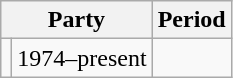<table class="wikitable">
<tr>
<th colspan="2">Party</th>
<th>Period</th>
</tr>
<tr>
<td></td>
<td>1974–present</td>
</tr>
</table>
